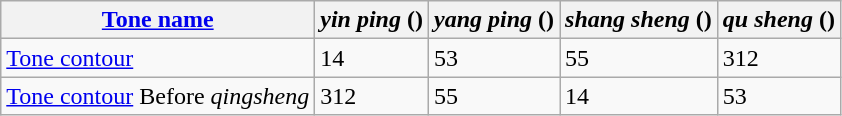<table class="wikitable">
<tr>
<th><a href='#'>Tone name</a></th>
<th><em>yin ping</em> ()</th>
<th><em>yang ping</em> ()</th>
<th><em>shang sheng</em> ()</th>
<th><em>qu sheng</em> ()</th>
</tr>
<tr>
<td><a href='#'>Tone contour</a></td>
<td>14</td>
<td>53</td>
<td>55</td>
<td>312</td>
</tr>
<tr>
<td><a href='#'>Tone contour</a> Before <em>qingsheng</em></td>
<td>312</td>
<td>55</td>
<td>14</td>
<td>53</td>
</tr>
</table>
